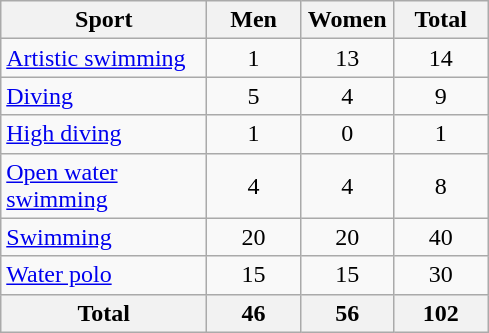<table class="wikitable sortable" style="text-align:center;">
<tr>
<th width=130>Sport</th>
<th width=55>Men</th>
<th width=55>Women</th>
<th width=55>Total</th>
</tr>
<tr>
<td align=left><a href='#'>Artistic swimming</a></td>
<td>1</td>
<td>13</td>
<td>14</td>
</tr>
<tr>
<td align=left><a href='#'>Diving</a></td>
<td>5</td>
<td>4</td>
<td>9</td>
</tr>
<tr>
<td align=left><a href='#'>High diving</a></td>
<td>1</td>
<td>0</td>
<td>1</td>
</tr>
<tr>
<td align=left><a href='#'>Open water swimming</a></td>
<td>4</td>
<td>4</td>
<td>8</td>
</tr>
<tr>
<td align=left><a href='#'>Swimming</a></td>
<td>20</td>
<td>20</td>
<td>40</td>
</tr>
<tr>
<td align=left><a href='#'>Water polo</a></td>
<td>15</td>
<td>15</td>
<td>30</td>
</tr>
<tr>
<th>Total</th>
<th>46</th>
<th>56</th>
<th><strong>102</strong></th>
</tr>
</table>
